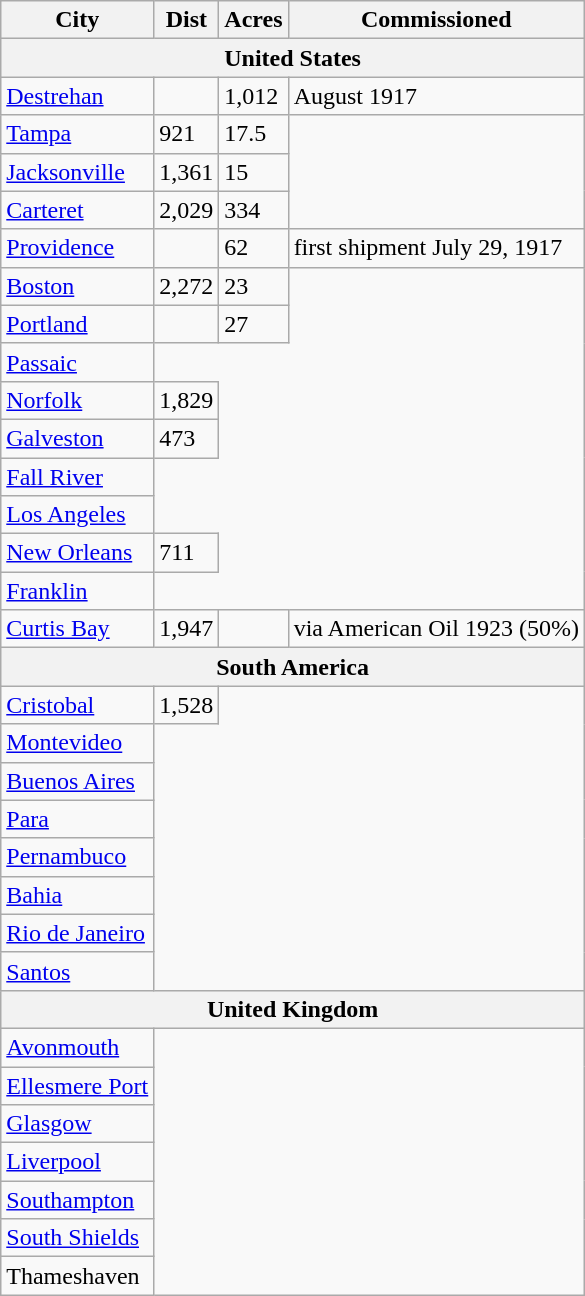<table class="wikitable col2right col3right">
<tr>
<th>City</th>
<th>Dist</th>
<th>Acres</th>
<th>Commissioned</th>
</tr>
<tr>
<th colspan=4>United States</th>
</tr>
<tr>
<td><a href='#'>Destrehan</a></td>
<td></td>
<td>1,012</td>
<td>August 1917</td>
</tr>
<tr>
<td><a href='#'>Tampa</a></td>
<td>921</td>
<td>17.5</td>
</tr>
<tr>
<td><a href='#'>Jacksonville</a></td>
<td>1,361</td>
<td>15</td>
</tr>
<tr>
<td><a href='#'>Carteret</a> </td>
<td>2,029</td>
<td>334</td>
</tr>
<tr>
<td><a href='#'>Providence</a></td>
<td></td>
<td>62</td>
<td>first shipment July 29, 1917</td>
</tr>
<tr>
<td><a href='#'>Boston</a></td>
<td>2,272</td>
<td>23</td>
</tr>
<tr>
<td><a href='#'>Portland</a></td>
<td></td>
<td>27</td>
</tr>
<tr>
<td><a href='#'>Passaic</a></td>
</tr>
<tr>
<td><a href='#'>Norfolk</a></td>
<td>1,829</td>
</tr>
<tr>
<td><a href='#'>Galveston</a></td>
<td>473</td>
</tr>
<tr>
<td><a href='#'>Fall River</a></td>
</tr>
<tr>
<td><a href='#'>Los Angeles</a></td>
</tr>
<tr>
<td><a href='#'>New Orleans</a></td>
<td>711</td>
</tr>
<tr>
<td><a href='#'>Franklin</a></td>
</tr>
<tr>
<td><a href='#'>Curtis Bay</a></td>
<td>1,947</td>
<td></td>
<td>via American Oil 1923 (50%)</td>
</tr>
<tr>
<th colspan=4>South America</th>
</tr>
<tr>
<td><a href='#'>Cristobal</a></td>
<td>1,528</td>
</tr>
<tr>
<td><a href='#'>Montevideo</a></td>
</tr>
<tr>
<td><a href='#'>Buenos Aires</a></td>
</tr>
<tr>
<td><a href='#'>Para</a></td>
</tr>
<tr>
<td><a href='#'>Pernambuco</a></td>
</tr>
<tr>
<td><a href='#'>Bahia</a></td>
</tr>
<tr>
<td><a href='#'>Rio de Janeiro</a></td>
</tr>
<tr>
<td><a href='#'>Santos</a></td>
</tr>
<tr>
<th colspan=4>United Kingdom</th>
</tr>
<tr>
<td><a href='#'>Avonmouth</a></td>
</tr>
<tr>
<td><a href='#'>Ellesmere Port</a></td>
</tr>
<tr>
<td><a href='#'>Glasgow</a></td>
</tr>
<tr>
<td><a href='#'>Liverpool</a></td>
</tr>
<tr>
<td><a href='#'>Southampton</a></td>
</tr>
<tr>
<td><a href='#'>South Shields</a></td>
</tr>
<tr>
<td>Thameshaven</td>
</tr>
</table>
